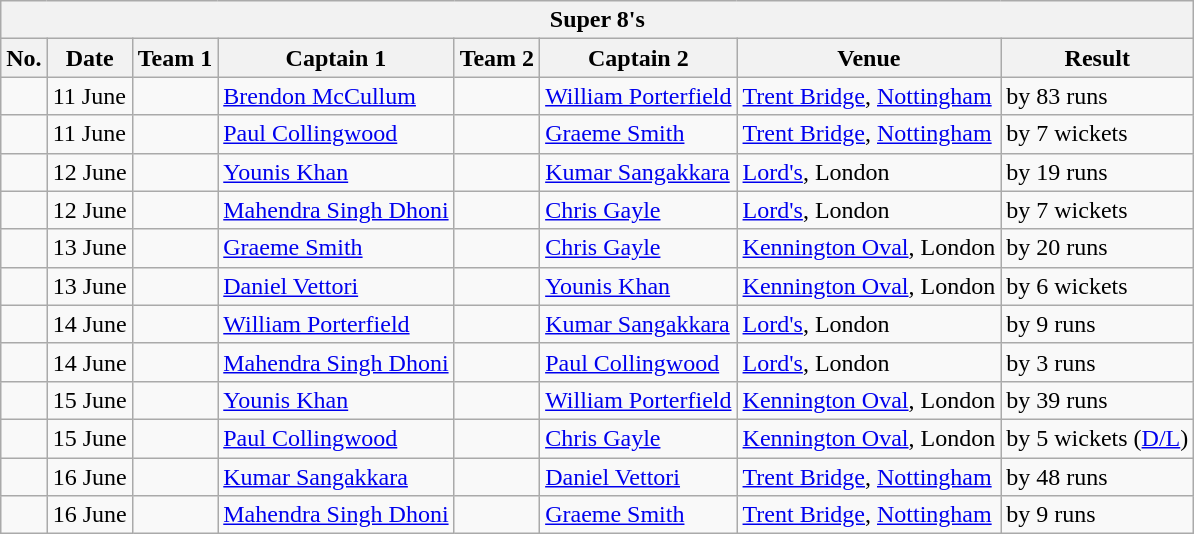<table class="wikitable">
<tr>
<th colspan="9">Super 8's</th>
</tr>
<tr>
<th>No.</th>
<th>Date</th>
<th>Team 1</th>
<th>Captain 1</th>
<th>Team 2</th>
<th>Captain 2</th>
<th>Venue</th>
<th>Result</th>
</tr>
<tr>
<td></td>
<td>11 June</td>
<td></td>
<td><a href='#'>Brendon McCullum</a></td>
<td></td>
<td><a href='#'>William Porterfield</a></td>
<td><a href='#'>Trent Bridge</a>, <a href='#'>Nottingham</a></td>
<td> by 83 runs</td>
</tr>
<tr>
<td></td>
<td>11 June</td>
<td></td>
<td><a href='#'>Paul Collingwood</a></td>
<td></td>
<td><a href='#'>Graeme Smith</a></td>
<td><a href='#'>Trent Bridge</a>, <a href='#'>Nottingham</a></td>
<td> by 7 wickets</td>
</tr>
<tr>
<td></td>
<td>12 June</td>
<td></td>
<td><a href='#'>Younis Khan</a></td>
<td></td>
<td><a href='#'>Kumar Sangakkara</a></td>
<td><a href='#'>Lord's</a>, London</td>
<td> by 19 runs</td>
</tr>
<tr>
<td></td>
<td>12 June</td>
<td></td>
<td><a href='#'>Mahendra Singh Dhoni</a></td>
<td></td>
<td><a href='#'>Chris Gayle</a></td>
<td><a href='#'>Lord's</a>, London</td>
<td> by 7 wickets</td>
</tr>
<tr>
<td></td>
<td>13 June</td>
<td></td>
<td><a href='#'>Graeme Smith</a></td>
<td></td>
<td><a href='#'>Chris Gayle</a></td>
<td><a href='#'>Kennington Oval</a>, London</td>
<td> by 20 runs</td>
</tr>
<tr>
<td></td>
<td>13 June</td>
<td></td>
<td><a href='#'>Daniel Vettori</a></td>
<td></td>
<td><a href='#'>Younis Khan</a></td>
<td><a href='#'>Kennington Oval</a>, London</td>
<td> by 6 wickets</td>
</tr>
<tr>
<td></td>
<td>14 June</td>
<td></td>
<td><a href='#'>William Porterfield</a></td>
<td></td>
<td><a href='#'>Kumar Sangakkara</a></td>
<td><a href='#'>Lord's</a>, London</td>
<td> by 9 runs</td>
</tr>
<tr>
<td></td>
<td>14 June</td>
<td></td>
<td><a href='#'>Mahendra Singh Dhoni</a></td>
<td></td>
<td><a href='#'>Paul Collingwood</a></td>
<td><a href='#'>Lord's</a>, London</td>
<td> by 3 runs</td>
</tr>
<tr>
<td></td>
<td>15 June</td>
<td></td>
<td><a href='#'>Younis Khan</a></td>
<td></td>
<td><a href='#'>William Porterfield</a></td>
<td><a href='#'>Kennington Oval</a>, London</td>
<td> by 39 runs</td>
</tr>
<tr>
<td></td>
<td>15 June</td>
<td></td>
<td><a href='#'>Paul Collingwood</a></td>
<td></td>
<td><a href='#'>Chris Gayle</a></td>
<td><a href='#'>Kennington Oval</a>, London</td>
<td> by 5 wickets (<a href='#'>D/L</a>)</td>
</tr>
<tr>
<td></td>
<td>16 June</td>
<td></td>
<td><a href='#'>Kumar Sangakkara</a></td>
<td></td>
<td><a href='#'>Daniel Vettori</a></td>
<td><a href='#'>Trent Bridge</a>, <a href='#'>Nottingham</a></td>
<td> by 48 runs</td>
</tr>
<tr>
<td></td>
<td>16 June</td>
<td></td>
<td><a href='#'>Mahendra Singh Dhoni</a></td>
<td></td>
<td><a href='#'>Graeme Smith</a></td>
<td><a href='#'>Trent Bridge</a>, <a href='#'>Nottingham</a></td>
<td> by 9 runs</td>
</tr>
</table>
